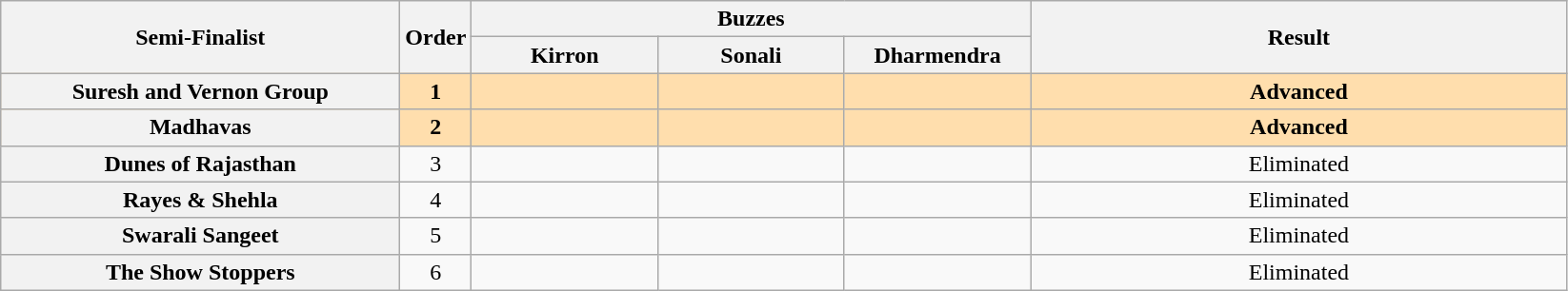<table class="wikitable plainrowheaders sortable" style="text-align:center;">
<tr>
<th rowspan="2" scope="col" class="unsortable" style="width:17em;">Semi-Finalist</th>
<th rowspan="2" scope="col" style="width:1em;">Order</th>
<th colspan="3" scope="col" class="unsortable" style="width:24em;">Buzzes</th>
<th rowspan="2" scope="col" style="width:23em;">Result</th>
</tr>
<tr>
<th scope="col" class="unsortable" style="width:6em;">Kirron</th>
<th scope="col" class="unsortable" style="width:6em;">Sonali</th>
<th scope="col" class="unsortable" style="width:6em;">Dharmendra</th>
</tr>
<tr style="background:NavajoWhite;">
<th scope="row"><strong>Suresh and Vernon Group</strong></th>
<td><strong>1</strong></td>
<td style="text-align:center;"></td>
<td style="text-align:center;"></td>
<td style="text-align:center;"></td>
<td><strong>Advanced</strong></td>
</tr>
<tr style="background:NavajoWhite;">
<th scope="row"><strong>Madhavas</strong></th>
<td><strong>2</strong></td>
<td style="text-align:center;"></td>
<td style="text-align:center;"></td>
<td style="text-align:center;"></td>
<td><strong>Advanced</strong></td>
</tr>
<tr>
<th scope="row">Dunes of Rajasthan</th>
<td>3</td>
<td style="text-align:center;"></td>
<td style="text-align:center;"></td>
<td style="text-align:center;"></td>
<td>Eliminated</td>
</tr>
<tr>
<th scope="row">Rayes & Shehla</th>
<td>4</td>
<td style="text-align:center;"></td>
<td style="text-align:center;"></td>
<td style="text-align:center;"></td>
<td>Eliminated</td>
</tr>
<tr>
<th scope="row">Swarali Sangeet</th>
<td>5</td>
<td style="text-align:center;"></td>
<td style="text-align:center;"></td>
<td style="text-align:center;"></td>
<td>Eliminated</td>
</tr>
<tr>
<th scope="row">The Show Stoppers</th>
<td>6</td>
<td style="text-align:center;"></td>
<td style="text-align:center;"></td>
<td style="text-align:center;"></td>
<td>Eliminated</td>
</tr>
</table>
